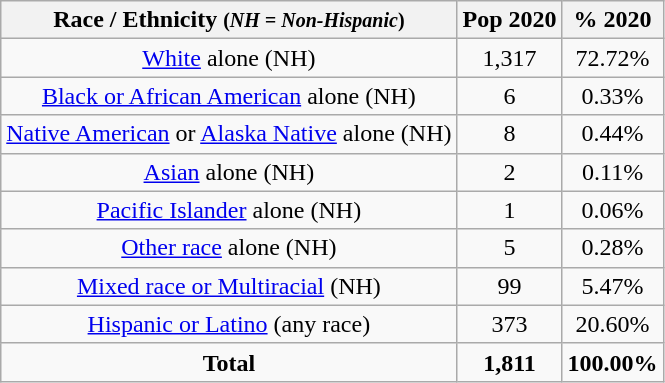<table class="wikitable" style="text-align:center;">
<tr>
<th>Race / Ethnicity <small>(<em>NH = Non-Hispanic</em>)</small></th>
<th>Pop 2020</th>
<th>% 2020</th>
</tr>
<tr>
<td><a href='#'>White</a> alone (NH)</td>
<td>1,317</td>
<td>72.72%</td>
</tr>
<tr>
<td><a href='#'>Black or African American</a> alone (NH)</td>
<td>6</td>
<td>0.33%</td>
</tr>
<tr>
<td><a href='#'>Native American</a> or <a href='#'>Alaska Native</a> alone (NH)</td>
<td>8</td>
<td>0.44%</td>
</tr>
<tr>
<td><a href='#'>Asian</a> alone (NH)</td>
<td>2</td>
<td>0.11%</td>
</tr>
<tr>
<td><a href='#'>Pacific Islander</a> alone (NH)</td>
<td>1</td>
<td>0.06%</td>
</tr>
<tr>
<td><a href='#'>Other race</a> alone (NH)</td>
<td>5</td>
<td>0.28%</td>
</tr>
<tr>
<td><a href='#'>Mixed race or Multiracial</a> (NH)</td>
<td>99</td>
<td>5.47%</td>
</tr>
<tr>
<td><a href='#'>Hispanic or Latino</a> (any race)</td>
<td>373</td>
<td>20.60%</td>
</tr>
<tr>
<td><strong>Total</strong></td>
<td><strong>1,811</strong></td>
<td><strong>100.00%</strong></td>
</tr>
</table>
